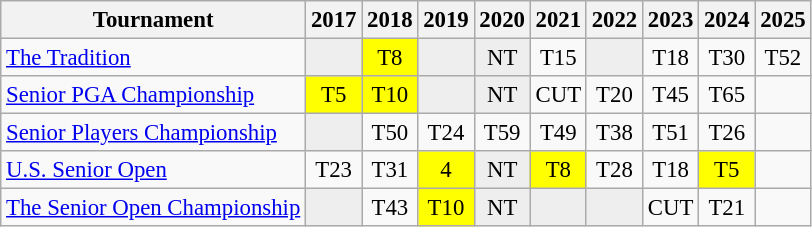<table class="wikitable" style="font-size:95%;text-align:center;">
<tr>
<th>Tournament</th>
<th>2017</th>
<th>2018</th>
<th>2019</th>
<th>2020</th>
<th>2021</th>
<th>2022</th>
<th>2023</th>
<th>2024</th>
<th>2025</th>
</tr>
<tr>
<td align=left><a href='#'>The Tradition</a></td>
<td style="background:#eeeeee;"></td>
<td style="background:yellow;">T8</td>
<td style="background:#eeeeee;"></td>
<td style="background:#eeeeee;">NT</td>
<td>T15</td>
<td style="background:#eeeeee;"></td>
<td>T18</td>
<td>T30</td>
<td>T52</td>
</tr>
<tr>
<td align=left><a href='#'>Senior PGA Championship</a></td>
<td style="background:yellow;">T5</td>
<td style="background:yellow;">T10</td>
<td style="background:#eeeeee;"></td>
<td style="background:#eeeeee;">NT</td>
<td>CUT</td>
<td>T20</td>
<td>T45</td>
<td>T65</td>
<td></td>
</tr>
<tr>
<td align=left><a href='#'>Senior Players Championship</a></td>
<td style="background:#eeeeee;"></td>
<td>T50</td>
<td>T24</td>
<td>T59</td>
<td>T49</td>
<td>T38</td>
<td>T51</td>
<td>T26</td>
<td></td>
</tr>
<tr>
<td align=left><a href='#'>U.S. Senior Open</a></td>
<td>T23</td>
<td>T31</td>
<td style="background:yellow;">4</td>
<td style="background:#eeeeee;">NT</td>
<td style="background:yellow;">T8</td>
<td>T28</td>
<td>T18</td>
<td style="background:yellow;">T5</td>
<td></td>
</tr>
<tr>
<td align=left><a href='#'>The Senior Open Championship</a></td>
<td style="background:#eeeeee;"></td>
<td>T43</td>
<td style="background:yellow;">T10</td>
<td style="background:#eeeeee;">NT</td>
<td style="background:#eeeeee;"></td>
<td style="background:#eeeeee;"></td>
<td>CUT</td>
<td>T21</td>
<td></td>
</tr>
</table>
